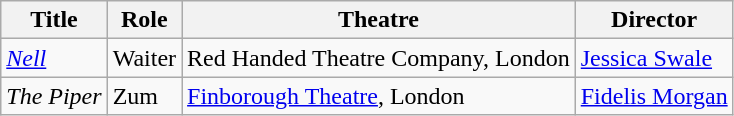<table class="wikitable sortable">
<tr>
<th>Title</th>
<th>Role</th>
<th>Theatre</th>
<th>Director</th>
</tr>
<tr>
<td><em><a href='#'>Nell</a></em></td>
<td>Waiter</td>
<td>Red Handed Theatre Company, London</td>
<td><a href='#'>Jessica Swale</a></td>
</tr>
<tr>
<td data-sort-value="Piper, The"><em>The Piper</em></td>
<td>Zum</td>
<td><a href='#'>Finborough Theatre</a>, London</td>
<td><a href='#'>Fidelis Morgan</a></td>
</tr>
</table>
